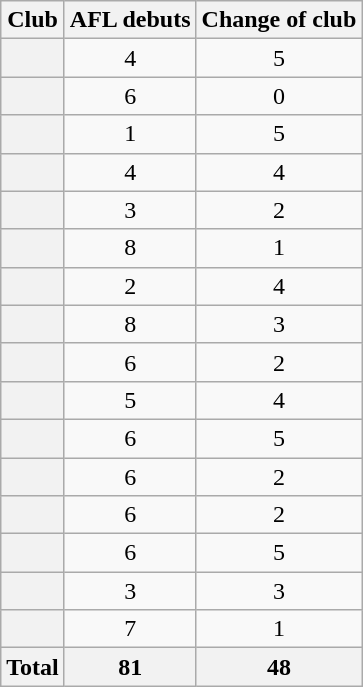<table class="wikitable plainrowheaders sortable" style="text-align:center;">
<tr>
<th scope="col">Club</th>
<th scope="col">AFL debuts</th>
<th scope="col">Change of club</th>
</tr>
<tr>
<th scope="row"></th>
<td>4</td>
<td>5</td>
</tr>
<tr>
<th scope="row"></th>
<td>6</td>
<td>0</td>
</tr>
<tr>
<th scope="row"></th>
<td>1</td>
<td>5</td>
</tr>
<tr>
<th scope="row"></th>
<td>4</td>
<td>4</td>
</tr>
<tr>
<th scope="row"></th>
<td>3</td>
<td>2</td>
</tr>
<tr>
<th scope="row"></th>
<td>8</td>
<td>1</td>
</tr>
<tr>
<th scope="row"></th>
<td>2</td>
<td>4</td>
</tr>
<tr>
<th scope="row"></th>
<td>8</td>
<td>3</td>
</tr>
<tr>
<th scope="row"></th>
<td>6</td>
<td>2</td>
</tr>
<tr>
<th scope="row"></th>
<td>5</td>
<td>4</td>
</tr>
<tr>
<th scope="row"></th>
<td>6</td>
<td>5</td>
</tr>
<tr>
<th scope="row"></th>
<td>6</td>
<td>2</td>
</tr>
<tr>
<th scope="row"></th>
<td>6</td>
<td>2</td>
</tr>
<tr>
<th scope="row"></th>
<td>6</td>
<td>5</td>
</tr>
<tr>
<th scope="row"></th>
<td>3</td>
<td>3</td>
</tr>
<tr>
<th scope="row"></th>
<td>7</td>
<td>1</td>
</tr>
<tr class="sortbottom">
<th>Total</th>
<th>81</th>
<th>48</th>
</tr>
</table>
